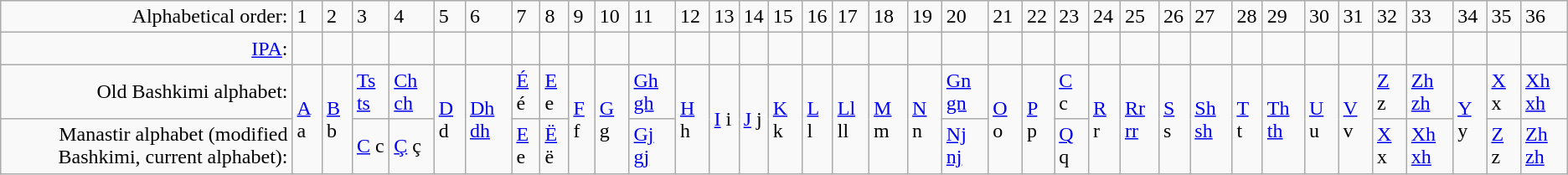<table class="wikitable">
<tr>
<td align="right">Alphabetical order:</td>
<td>1</td>
<td>2</td>
<td>3</td>
<td>4</td>
<td>5</td>
<td>6</td>
<td>7</td>
<td>8</td>
<td>9</td>
<td>10</td>
<td>11</td>
<td>12</td>
<td>13</td>
<td>14</td>
<td>15</td>
<td>16</td>
<td>17</td>
<td>18</td>
<td>19</td>
<td>20</td>
<td>21</td>
<td>22</td>
<td>23</td>
<td>24</td>
<td>25</td>
<td>26</td>
<td>27</td>
<td>28</td>
<td>29</td>
<td>30</td>
<td>31</td>
<td>32</td>
<td>33</td>
<td>34</td>
<td>35</td>
<td>36</td>
</tr>
<tr>
<td align="right"><a href='#'>IPA</a>:</td>
<td></td>
<td></td>
<td></td>
<td></td>
<td></td>
<td></td>
<td></td>
<td></td>
<td></td>
<td></td>
<td></td>
<td></td>
<td></td>
<td></td>
<td></td>
<td></td>
<td></td>
<td></td>
<td></td>
<td></td>
<td></td>
<td></td>
<td></td>
<td></td>
<td></td>
<td></td>
<td></td>
<td></td>
<td></td>
<td></td>
<td></td>
<td></td>
<td></td>
<td></td>
<td></td>
<td></td>
</tr>
<tr>
<td align="right">Old Bashkimi alphabet:</td>
<td rowspan="2"><a href='#'>A</a> a</td>
<td rowspan="2"><a href='#'>B</a> b</td>
<td><a href='#'>Ts ts</a></td>
<td><a href='#'>Ch ch</a></td>
<td rowspan="2"><a href='#'>D</a> d</td>
<td rowspan="2"><a href='#'>Dh dh</a></td>
<td><a href='#'>É</a> é</td>
<td><a href='#'>E</a> e</td>
<td rowspan="2"><a href='#'>F</a> f</td>
<td rowspan="2"><a href='#'>G</a> g</td>
<td><a href='#'>Gh gh</a></td>
<td rowspan="2"><a href='#'>H</a> h</td>
<td rowspan="2"><a href='#'>I</a> i</td>
<td rowspan="2"><a href='#'>J</a> j</td>
<td rowspan="2"><a href='#'>K</a> k</td>
<td rowspan="2"><a href='#'>L</a> l</td>
<td rowspan="2"><a href='#'>Ll</a> ll</td>
<td rowspan="2"><a href='#'>M</a> m</td>
<td rowspan="2"><a href='#'>N</a> n</td>
<td><a href='#'>Gn gn</a></td>
<td rowspan="2"><a href='#'>O</a> o</td>
<td rowspan="2"><a href='#'>P</a> p</td>
<td><a href='#'>C</a> c</td>
<td rowspan="2"><a href='#'>R</a> r</td>
<td rowspan="2"><a href='#'>Rr rr</a></td>
<td rowspan="2"><a href='#'>S</a> s</td>
<td rowspan="2"><a href='#'>Sh sh</a></td>
<td rowspan="2"><a href='#'>T</a> t</td>
<td rowspan="2"><a href='#'>Th th</a></td>
<td rowspan="2"><a href='#'>U</a> u</td>
<td rowspan="2"><a href='#'>V</a> v</td>
<td><a href='#'>Z</a> z</td>
<td><a href='#'>Zh zh</a></td>
<td rowspan="2"><a href='#'>Y</a> y</td>
<td><a href='#'>X</a> x</td>
<td><a href='#'>Xh xh</a></td>
</tr>
<tr>
<td align="right">Manastir alphabet (modified Bashkimi, current alphabet):</td>
<td><a href='#'>C</a> c</td>
<td><a href='#'>Ç</a> ç</td>
<td><a href='#'>E</a> e</td>
<td><a href='#'>Ë</a> ë</td>
<td><a href='#'>Gj gj</a></td>
<td><a href='#'>Nj nj</a></td>
<td><a href='#'>Q</a> q</td>
<td><a href='#'>X</a> x</td>
<td><a href='#'>Xh xh</a></td>
<td><a href='#'>Z</a> z</td>
<td><a href='#'>Zh zh</a></td>
</tr>
</table>
